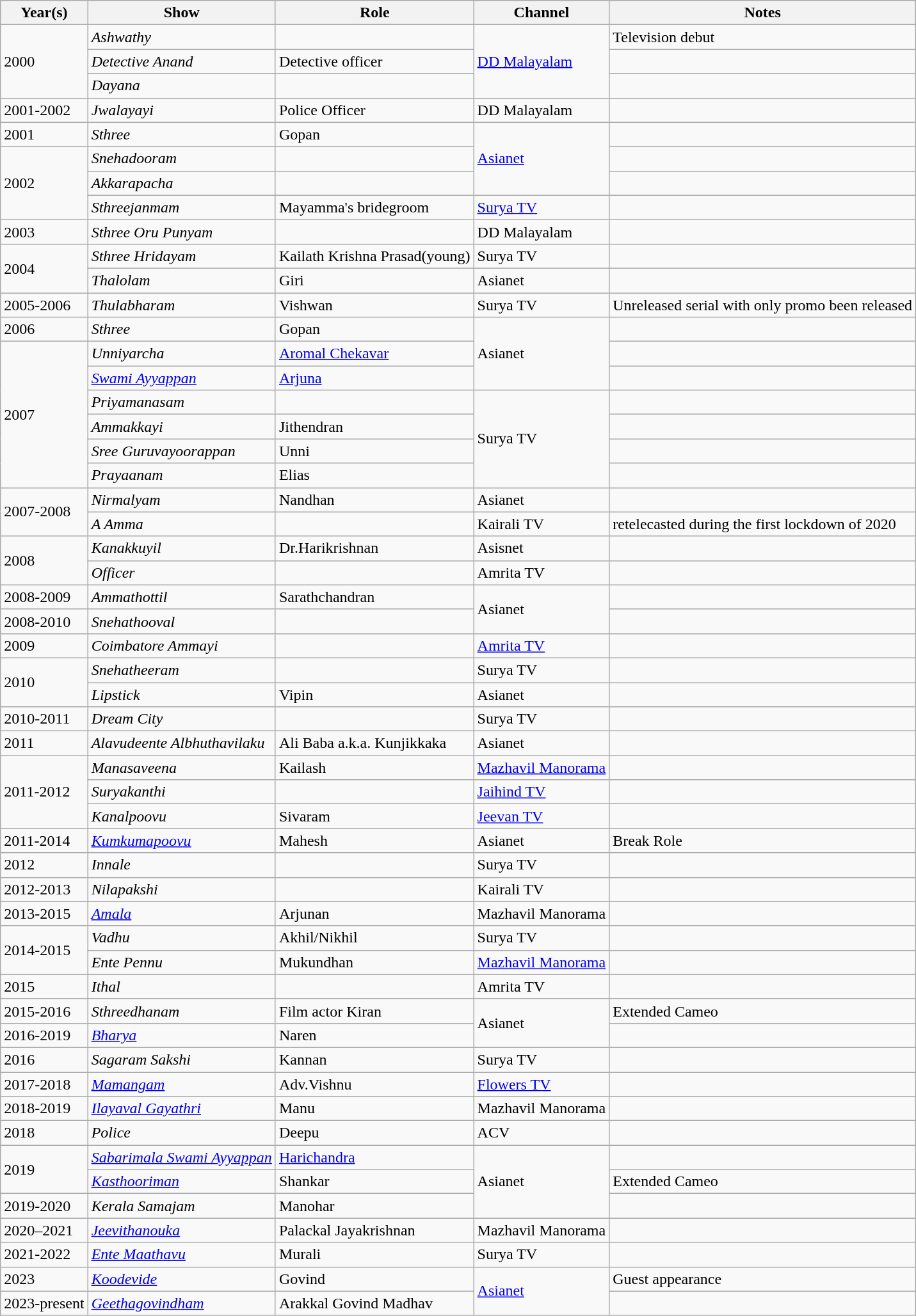<table class="wikitable">
<tr>
<th>Year(s)</th>
<th>Show</th>
<th>Role</th>
<th>Channel</th>
<th>Notes</th>
</tr>
<tr>
<td rowspan="3">2000</td>
<td><em>Ashwathy</em></td>
<td></td>
<td rowspan="3"><a href='#'>DD Malayalam</a></td>
<td>Television debut</td>
</tr>
<tr>
<td><em>Detective Anand</em></td>
<td>Detective officer</td>
<td></td>
</tr>
<tr>
<td><em>Dayana</em></td>
<td></td>
<td></td>
</tr>
<tr>
<td>2001-2002</td>
<td><em>Jwalayayi</em></td>
<td>Police Officer</td>
<td>DD Malayalam</td>
<td></td>
</tr>
<tr>
<td>2001</td>
<td><em>Sthree</em></td>
<td>Gopan</td>
<td rowspan="3"><a href='#'>Asianet</a></td>
<td></td>
</tr>
<tr>
<td rowspan="3">2002</td>
<td><em>Snehadooram</em></td>
<td></td>
<td></td>
</tr>
<tr>
<td><em>Akkarapacha</em></td>
<td></td>
<td></td>
</tr>
<tr>
<td><em>Sthreejanmam</em></td>
<td>Mayamma's bridegroom</td>
<td><a href='#'>Surya TV</a></td>
<td></td>
</tr>
<tr>
<td>2003</td>
<td><em>Sthree Oru Punyam</em></td>
<td></td>
<td>DD Malayalam</td>
<td></td>
</tr>
<tr>
<td rowspan="2">2004</td>
<td><em>Sthree Hridayam</em></td>
<td>Kailath Krishna Prasad(young)</td>
<td>Surya TV</td>
<td></td>
</tr>
<tr>
<td><em>Thalolam</em></td>
<td>Giri</td>
<td>Asianet</td>
<td></td>
</tr>
<tr>
<td>2005-2006</td>
<td><em>Thulabharam</em></td>
<td>Vishwan</td>
<td>Surya TV</td>
<td>Unreleased serial with only promo been released</td>
</tr>
<tr>
<td>2006</td>
<td><em>Sthree </em></td>
<td>Gopan</td>
<td rowspan="3">Asianet</td>
<td></td>
</tr>
<tr>
<td rowspan="6">2007</td>
<td><em>Unniyarcha</em></td>
<td><a href='#'>Aromal Chekavar</a></td>
<td></td>
</tr>
<tr>
<td><em><a href='#'>Swami Ayyappan</a></em></td>
<td><a href='#'>Arjuna</a></td>
<td></td>
</tr>
<tr>
<td><em>Priyamanasam</em></td>
<td></td>
<td rowspan="4">Surya TV</td>
<td></td>
</tr>
<tr>
<td><em>Ammakkayi</em></td>
<td>Jithendran</td>
<td></td>
</tr>
<tr>
<td><em>Sree Guruvayoorappan</em></td>
<td>Unni</td>
<td></td>
</tr>
<tr>
<td><em>Prayaanam</em></td>
<td>Elias</td>
<td></td>
</tr>
<tr>
<td rowspan="2">2007-2008</td>
<td><em>Nirmalyam</em></td>
<td>Nandhan</td>
<td>Asianet</td>
<td></td>
</tr>
<tr>
<td><em> A Amma</em></td>
<td></td>
<td>Kairali TV</td>
<td>retelecasted during the first lockdown of 2020</td>
</tr>
<tr>
<td rowspan="2">2008</td>
<td><em>Kanakkuyil</em></td>
<td>Dr.Harikrishnan</td>
<td>Asisnet</td>
<td></td>
</tr>
<tr>
<td><em>Officer</em></td>
<td></td>
<td>Amrita TV</td>
<td></td>
</tr>
<tr>
<td>2008-2009</td>
<td><em>Ammathottil</em></td>
<td>Sarathchandran</td>
<td rowspan="2">Asianet</td>
<td></td>
</tr>
<tr>
<td>2008-2010</td>
<td><em>Snehathooval</em></td>
<td></td>
<td></td>
</tr>
<tr>
<td>2009</td>
<td><em>Coimbatore Ammayi</em></td>
<td></td>
<td><a href='#'>Amrita TV</a></td>
<td></td>
</tr>
<tr>
<td rowspan="2">2010</td>
<td><em>Snehatheeram</em></td>
<td></td>
<td>Surya TV</td>
<td></td>
</tr>
<tr>
<td><em>Lipstick</em></td>
<td>Vipin</td>
<td>Asianet</td>
<td></td>
</tr>
<tr>
<td>2010-2011</td>
<td><em>Dream City</em></td>
<td></td>
<td>Surya TV</td>
<td></td>
</tr>
<tr>
<td>2011</td>
<td><em>Alavudeente Albhuthavilaku</em></td>
<td>Ali Baba a.k.a. Kunjikkaka</td>
<td>Asianet</td>
<td></td>
</tr>
<tr>
<td rowspan="3">2011-2012</td>
<td><em>Manasaveena</em></td>
<td>Kailash</td>
<td><a href='#'>Mazhavil Manorama</a></td>
<td></td>
</tr>
<tr>
<td><em>Suryakanthi</em></td>
<td></td>
<td><a href='#'>Jaihind TV</a></td>
<td></td>
</tr>
<tr>
<td><em>Kanalpoovu</em></td>
<td>Sivaram</td>
<td><a href='#'>Jeevan TV</a></td>
<td></td>
</tr>
<tr>
<td>2011-2014</td>
<td><em><a href='#'>Kumkumapoovu</a> </em></td>
<td>Mahesh</td>
<td>Asianet</td>
<td>Break Role</td>
</tr>
<tr>
<td>2012</td>
<td><em>Innale</em></td>
<td></td>
<td>Surya TV</td>
<td></td>
</tr>
<tr>
<td>2012-2013</td>
<td><em>Nilapakshi</em></td>
<td></td>
<td>Kairali TV</td>
<td></td>
</tr>
<tr>
<td>2013-2015</td>
<td><em><a href='#'>Amala</a> </em></td>
<td>Arjunan</td>
<td>Mazhavil Manorama</td>
<td></td>
</tr>
<tr>
<td rowspan="2">2014-2015</td>
<td><em>Vadhu</em></td>
<td>Akhil/Nikhil</td>
<td>Surya TV</td>
<td></td>
</tr>
<tr>
<td><em>Ente Pennu</em></td>
<td>Mukundhan</td>
<td><a href='#'>Mazhavil Manorama</a></td>
<td></td>
</tr>
<tr>
<td>2015</td>
<td><em>Ithal</em></td>
<td></td>
<td>Amrita TV</td>
<td></td>
</tr>
<tr>
<td>2015-2016</td>
<td><em>Sthreedhanam</em></td>
<td>Film actor Kiran</td>
<td rowspan="2">Asianet</td>
<td>Extended Cameo</td>
</tr>
<tr>
<td>2016-2019</td>
<td><em><a href='#'>Bharya</a></em></td>
<td>Naren</td>
<td></td>
</tr>
<tr>
<td>2016</td>
<td><em>Sagaram Sakshi</em></td>
<td>Kannan</td>
<td>Surya TV</td>
<td></td>
</tr>
<tr>
<td>2017-2018</td>
<td><em><a href='#'>Mamangam</a></em></td>
<td>Adv.Vishnu</td>
<td><a href='#'>Flowers TV</a></td>
<td></td>
</tr>
<tr>
<td>2018-2019</td>
<td><em><a href='#'>Ilayaval Gayathri</a></em></td>
<td>Manu</td>
<td>Mazhavil Manorama</td>
<td></td>
</tr>
<tr>
<td>2018</td>
<td><em>Police</em></td>
<td>Deepu</td>
<td>ACV</td>
<td></td>
</tr>
<tr>
<td rowspan="2">2019</td>
<td><em><a href='#'>Sabarimala Swami Ayyappan</a></em></td>
<td><a href='#'>Harichandra</a></td>
<td rowspan="3">Asianet</td>
<td></td>
</tr>
<tr>
<td><em><a href='#'>Kasthooriman</a></em></td>
<td>Shankar</td>
<td>Extended Cameo</td>
</tr>
<tr>
<td>2019-2020</td>
<td><em>Kerala Samajam</em></td>
<td>Manohar</td>
<td></td>
</tr>
<tr>
<td>2020–2021</td>
<td><em><a href='#'>Jeevithanouka</a></em></td>
<td>Palackal Jayakrishnan</td>
<td>Mazhavil Manorama</td>
<td></td>
</tr>
<tr>
<td>2021-2022</td>
<td><em><a href='#'>Ente Maathavu</a></em></td>
<td>Murali</td>
<td>Surya TV</td>
<td></td>
</tr>
<tr>
<td>2023</td>
<td><em><a href='#'>Koodevide</a></em></td>
<td>Govind</td>
<td rowspan="2"><a href='#'>Asianet</a></td>
<td>Guest appearance</td>
</tr>
<tr>
<td>2023-present</td>
<td><em><a href='#'>Geethagovindham</a></em></td>
<td>Arakkal Govind Madhav</td>
<td></td>
</tr>
</table>
